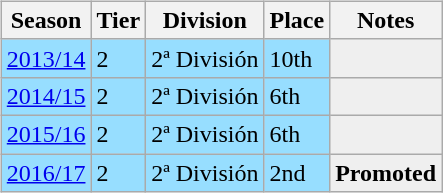<table>
<tr>
<td valign="top" width=0%><br><table class="wikitable">
<tr style="background:#f0f6fa;">
<th><strong>Season</strong></th>
<th><strong>Tier</strong></th>
<th><strong>Division</strong></th>
<th><strong>Place</strong></th>
<th><strong>Notes</strong></th>
</tr>
<tr>
<td style="background:#97DEFF;"><a href='#'>2013/14</a></td>
<td style="background:#97DEFF;">2</td>
<td style="background:#97DEFF;">2ª División</td>
<td style="background:#97DEFF;">10th</td>
<th style="background:#efefef;"></th>
</tr>
<tr>
<td style="background:#97DEFF;"><a href='#'>2014/15</a></td>
<td style="background:#97DEFF;">2</td>
<td style="background:#97DEFF;">2ª División</td>
<td style="background:#97DEFF;">6th</td>
<th style="background:#efefef;"></th>
</tr>
<tr>
<td style="background:#97DEFF;"><a href='#'>2015/16</a></td>
<td style="background:#97DEFF;">2</td>
<td style="background:#97DEFF;">2ª División</td>
<td style="background:#97DEFF;">6th</td>
<th style="background:#efefef;"></th>
</tr>
<tr>
<td style="background:#97DEFF;"><a href='#'>2016/17</a></td>
<td style="background:#97DEFF;">2</td>
<td style="background:#97DEFF;">2ª División</td>
<td style="background:#97DEFF;">2nd</td>
<th style="background:#efefef;">Promoted</th>
</tr>
</table>
</td>
</tr>
</table>
